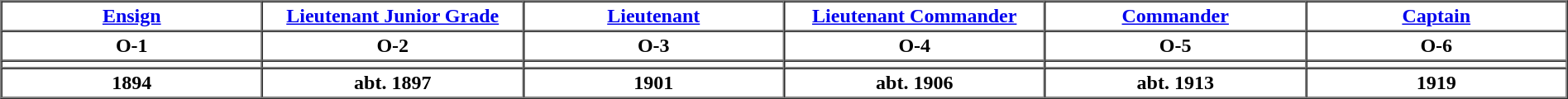<table border="1" cellpadding="2" cellspacing="0" align="center" width="100%">
<tr>
<th><a href='#'>Ensign</a></th>
<th><a href='#'>Lieutenant Junior Grade</a></th>
<th><a href='#'>Lieutenant</a></th>
<th><a href='#'>Lieutenant Commander</a></th>
<th><a href='#'>Commander</a></th>
<th><a href='#'>Captain</a></th>
</tr>
<tr>
<th>O-1</th>
<th>O-2</th>
<th>O-3</th>
<th>O-4</th>
<th>O-5</th>
<th>O-6</th>
</tr>
<tr>
<td align="center" width="16%"></td>
<td align="center" width="16%"></td>
<td align="center" width="16%"></td>
<td align="center" width="16%"></td>
<td align="center" width="16%"></td>
<td align="center" width="16%"></td>
</tr>
<tr>
<th>1894</th>
<th>abt. 1897</th>
<th>1901</th>
<th>abt. 1906</th>
<th>abt. 1913</th>
<th>1919</th>
</tr>
</table>
